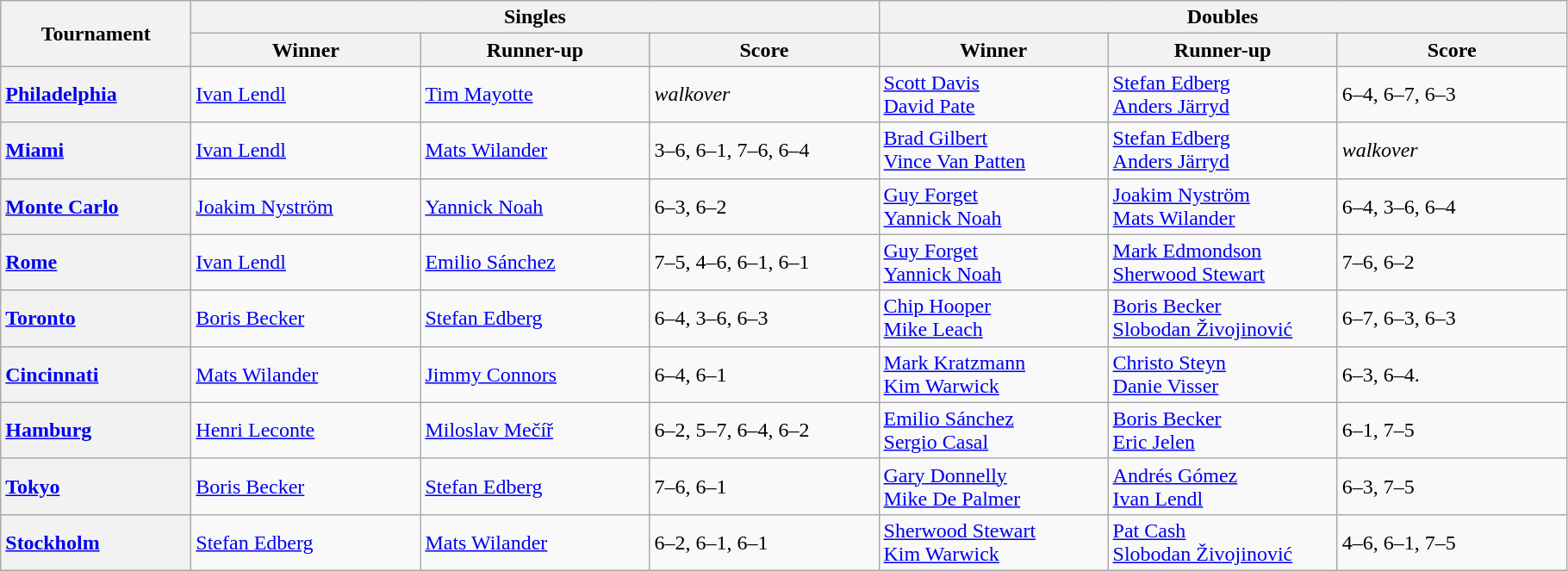<table class=wikitable>
<tr>
<th style="width:140px;" rowspan="2">Tournament</th>
<th style="width:170px;" colspan="3">Singles</th>
<th style="width:170px;" colspan="3">Doubles</th>
</tr>
<tr>
<th style="width:170px">Winner</th>
<th style="width:170px">Runner-up</th>
<th style="width:170px">Score</th>
<th style="width:170px">Winner</th>
<th style="width:170px">Runner-up</th>
<th style="width:170px">Score</th>
</tr>
<tr>
<th scope="row" style="text-align: left;"><a href='#'>Philadelphia</a></th>
<td> <a href='#'>Ivan Lendl</a></td>
<td> <a href='#'>Tim Mayotte</a></td>
<td><em>walkover</em></td>
<td> <a href='#'>Scott Davis</a> <br>  <a href='#'>David Pate</a></td>
<td> <a href='#'>Stefan Edberg</a> <br>  <a href='#'>Anders Järryd</a></td>
<td>6–4, 6–7, 6–3</td>
</tr>
<tr ;>
<th scope="row" style="text-align: left;"><a href='#'>Miami</a></th>
<td> <a href='#'>Ivan Lendl</a></td>
<td> <a href='#'>Mats Wilander</a></td>
<td>3–6, 6–1, 7–6, 6–4</td>
<td> <a href='#'>Brad Gilbert</a> <br>  <a href='#'>Vince Van Patten</a></td>
<td> <a href='#'>Stefan Edberg</a> <br>  <a href='#'>Anders Järryd</a></td>
<td><em>walkover</em></td>
</tr>
<tr>
<th scope="row" style="text-align: left;"><a href='#'>Monte Carlo</a></th>
<td> <a href='#'>Joakim Nyström</a></td>
<td> <a href='#'>Yannick Noah</a></td>
<td>6–3, 6–2</td>
<td> <a href='#'>Guy Forget</a> <br>  <a href='#'>Yannick Noah</a></td>
<td> <a href='#'>Joakim Nyström</a> <br>  <a href='#'>Mats Wilander</a></td>
<td>6–4, 3–6, 6–4</td>
</tr>
<tr>
<th scope="row" style="text-align: left;"><a href='#'>Rome</a></th>
<td> <a href='#'>Ivan Lendl</a></td>
<td> <a href='#'>Emilio Sánchez</a></td>
<td>7–5, 4–6, 6–1, 6–1</td>
<td> <a href='#'>Guy Forget</a> <br>  <a href='#'>Yannick Noah</a></td>
<td> <a href='#'>Mark Edmondson</a> <br>  <a href='#'>Sherwood Stewart</a></td>
<td>7–6, 6–2</td>
</tr>
<tr>
<th scope="row" style="text-align: left;"><a href='#'>Toronto</a></th>
<td> <a href='#'>Boris Becker</a></td>
<td> <a href='#'>Stefan Edberg</a></td>
<td>6–4, 3–6, 6–3</td>
<td> <a href='#'>Chip Hooper</a> <br>  <a href='#'>Mike Leach</a></td>
<td> <a href='#'>Boris Becker</a> <br>  <a href='#'>Slobodan Živojinović</a></td>
<td>6–7, 6–3, 6–3</td>
</tr>
<tr>
<th scope="row" style="text-align: left;"><a href='#'>Cincinnati</a></th>
<td> <a href='#'>Mats Wilander</a></td>
<td> <a href='#'>Jimmy Connors</a></td>
<td>6–4, 6–1</td>
<td> <a href='#'>Mark Kratzmann</a> <br>   <a href='#'>Kim Warwick</a></td>
<td> <a href='#'>Christo Steyn</a> <br>   <a href='#'>Danie Visser</a></td>
<td>6–3, 6–4.</td>
</tr>
<tr>
<th scope="row" style="text-align: left;"><a href='#'>Hamburg</a></th>
<td> <a href='#'>Henri Leconte</a></td>
<td> <a href='#'>Miloslav Mečíř</a></td>
<td>6–2, 5–7, 6–4, 6–2</td>
<td> <a href='#'>Emilio Sánchez</a> <br>  <a href='#'>Sergio Casal</a></td>
<td> <a href='#'>Boris Becker</a> <br>  <a href='#'>Eric Jelen</a></td>
<td>6–1, 7–5</td>
</tr>
<tr>
<th scope="row" style="text-align: left;"><a href='#'>Tokyo</a></th>
<td> <a href='#'>Boris Becker</a></td>
<td> <a href='#'>Stefan Edberg</a></td>
<td>7–6, 6–1</td>
<td> <a href='#'>Gary Donnelly</a> <br>   <a href='#'>Mike De Palmer</a></td>
<td> <a href='#'>Andrés Gómez</a> <br>  <a href='#'>Ivan Lendl</a></td>
<td>6–3, 7–5</td>
</tr>
<tr>
<th scope="row" style="text-align: left;"><a href='#'>Stockholm</a></th>
<td> <a href='#'>Stefan Edberg</a></td>
<td> <a href='#'>Mats Wilander</a></td>
<td>6–2, 6–1, 6–1</td>
<td> <a href='#'>Sherwood Stewart</a> <br>  <a href='#'>Kim Warwick</a></td>
<td> <a href='#'>Pat Cash</a> <br>  <a href='#'>Slobodan Živojinović</a></td>
<td>4–6, 6–1, 7–5</td>
</tr>
</table>
